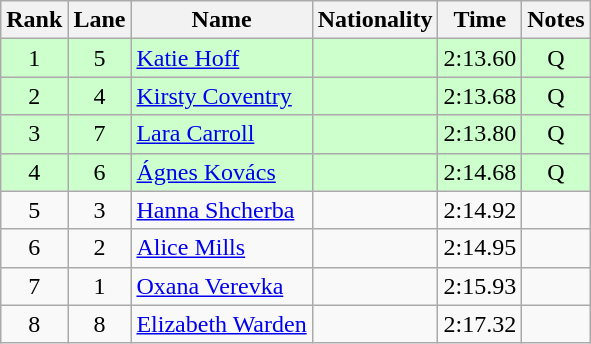<table class="wikitable sortable" style="text-align:center">
<tr>
<th>Rank</th>
<th>Lane</th>
<th>Name</th>
<th>Nationality</th>
<th>Time</th>
<th>Notes</th>
</tr>
<tr bgcolor=#ccffcc>
<td>1</td>
<td>5</td>
<td align=left><a href='#'>Katie Hoff</a></td>
<td align=left></td>
<td>2:13.60</td>
<td>Q</td>
</tr>
<tr bgcolor=#ccffcc>
<td>2</td>
<td>4</td>
<td align=left><a href='#'>Kirsty Coventry</a></td>
<td align=left></td>
<td>2:13.68</td>
<td>Q</td>
</tr>
<tr bgcolor=#ccffcc>
<td>3</td>
<td>7</td>
<td align=left><a href='#'>Lara Carroll</a></td>
<td align=left></td>
<td>2:13.80</td>
<td>Q</td>
</tr>
<tr bgcolor=#ccffcc>
<td>4</td>
<td>6</td>
<td align=left><a href='#'>Ágnes Kovács</a></td>
<td align=left></td>
<td>2:14.68</td>
<td>Q</td>
</tr>
<tr>
<td>5</td>
<td>3</td>
<td align=left><a href='#'>Hanna Shcherba</a></td>
<td align=left></td>
<td>2:14.92</td>
<td></td>
</tr>
<tr>
<td>6</td>
<td>2</td>
<td align=left><a href='#'>Alice Mills</a></td>
<td align=left></td>
<td>2:14.95</td>
<td></td>
</tr>
<tr>
<td>7</td>
<td>1</td>
<td align=left><a href='#'>Oxana Verevka</a></td>
<td align=left></td>
<td>2:15.93</td>
<td></td>
</tr>
<tr>
<td>8</td>
<td>8</td>
<td align=left><a href='#'>Elizabeth Warden</a></td>
<td align=left></td>
<td>2:17.32</td>
<td></td>
</tr>
</table>
